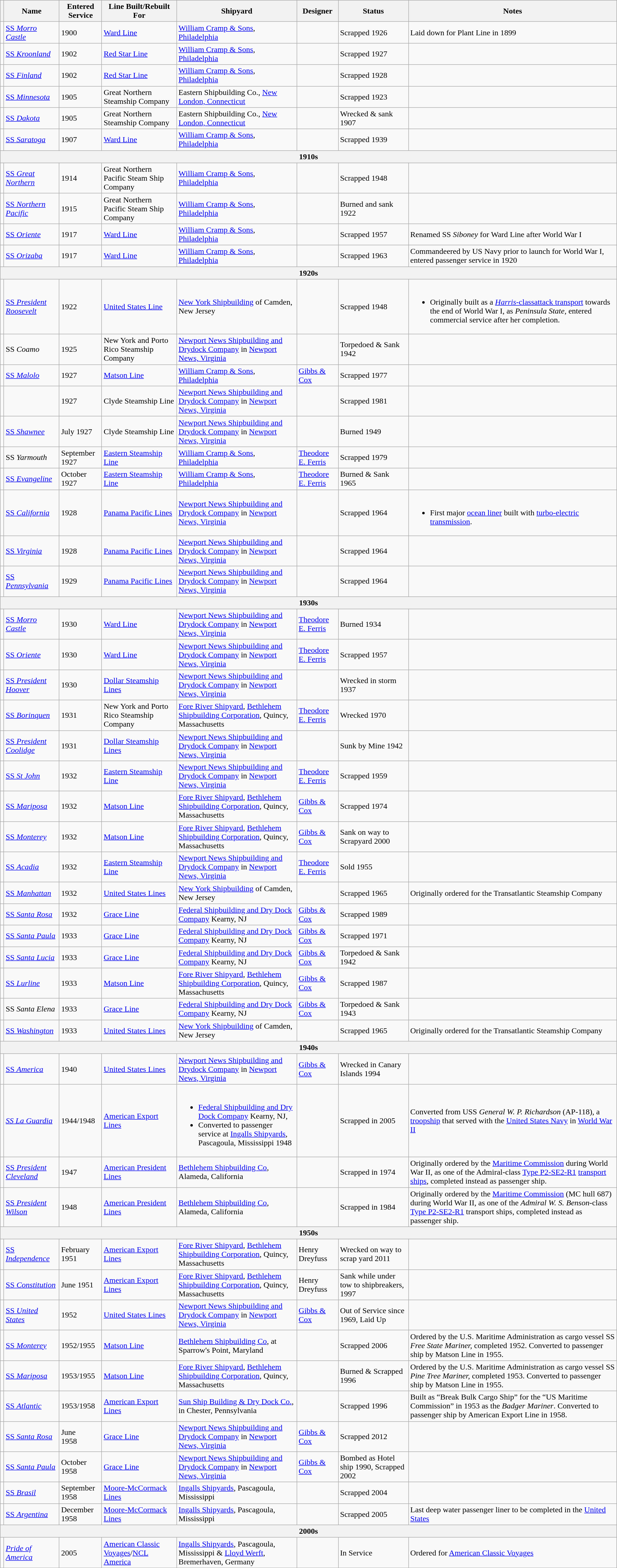<table class="wikitable">
<tr>
<th></th>
<th>Name</th>
<th>Entered Service</th>
<th>Line Built/Rebuilt For</th>
<th>Shipyard</th>
<th><strong>Designer</strong></th>
<th>Status</th>
<th>Notes</th>
</tr>
<tr>
<td></td>
<td><a href='#'>SS <em>Morro Castle</em></a></td>
<td>1900</td>
<td><a href='#'>Ward Line</a></td>
<td><a href='#'>William Cramp & Sons</a>, <a href='#'>Philadelphia</a></td>
<td></td>
<td>Scrapped 1926</td>
<td>Laid down for Plant Line in 1899</td>
</tr>
<tr>
<td></td>
<td><a href='#'>SS <em>Kroonland</em></a></td>
<td>1902</td>
<td><a href='#'>Red Star Line</a></td>
<td><a href='#'>William Cramp & Sons</a>, <a href='#'>Philadelphia</a></td>
<td></td>
<td>Scrapped 1927</td>
<td></td>
</tr>
<tr>
<td></td>
<td><a href='#'>SS <em>Finland</em></a></td>
<td>1902</td>
<td><a href='#'>Red Star Line</a></td>
<td><a href='#'>William Cramp & Sons</a>, <a href='#'>Philadelphia</a></td>
<td></td>
<td>Scrapped 1928</td>
<td></td>
</tr>
<tr>
<td></td>
<td><a href='#'>SS <em>Minnesota</em></a></td>
<td>1905</td>
<td>Great Northern Steamship Company</td>
<td>Eastern Shipbuilding Co., <a href='#'>New London, Connecticut</a></td>
<td></td>
<td>Scrapped 1923</td>
<td></td>
</tr>
<tr>
<td></td>
<td><a href='#'>SS <em>Dakota</em></a></td>
<td>1905</td>
<td>Great Northern Steamship Company</td>
<td>Eastern Shipbuilding Co., <a href='#'>New London, Connecticut</a></td>
<td></td>
<td>Wrecked & sank 1907</td>
<td></td>
</tr>
<tr>
<td></td>
<td><a href='#'>SS <em>Saratoga</em></a></td>
<td>1907</td>
<td><a href='#'>Ward Line</a></td>
<td><a href='#'>William Cramp & Sons</a>, <a href='#'>Philadelphia</a></td>
<td></td>
<td>Scrapped 1939</td>
<td></td>
</tr>
<tr>
<th colspan="8">1910s</th>
</tr>
<tr>
<td></td>
<td><a href='#'>SS <em>Great Northern</em></a></td>
<td>1914</td>
<td>Great Northern Pacific Steam Ship Company</td>
<td><a href='#'>William Cramp & Sons</a>, <a href='#'>Philadelphia</a></td>
<td></td>
<td>Scrapped 1948</td>
<td></td>
</tr>
<tr>
<td></td>
<td><a href='#'>SS <em>Northern Pacific</em></a></td>
<td>1915</td>
<td>Great Northern Pacific Steam Ship Company</td>
<td><a href='#'>William Cramp & Sons</a>, <a href='#'>Philadelphia</a></td>
<td></td>
<td>Burned and sank 1922</td>
<td></td>
</tr>
<tr>
<td></td>
<td><a href='#'>SS <em>Oriente</em></a></td>
<td>1917</td>
<td><a href='#'>Ward Line</a></td>
<td><a href='#'>William Cramp & Sons</a>, <a href='#'>Philadelphia</a></td>
<td></td>
<td>Scrapped 1957</td>
<td>Renamed SS <em>Siboney</em> for Ward Line after World War I</td>
</tr>
<tr>
<td></td>
<td><a href='#'>SS <em>Orizaba</em></a></td>
<td>1917</td>
<td><a href='#'>Ward Line</a></td>
<td><a href='#'>William Cramp & Sons</a>, <a href='#'>Philadelphia</a></td>
<td></td>
<td>Scrapped 1963</td>
<td>Commandeered by US Navy prior to launch for World War I, entered passenger service in 1920</td>
</tr>
<tr>
<th colspan="8">1920s</th>
</tr>
<tr>
<td></td>
<td><a href='#'>SS <em>President Roosevelt</em></a></td>
<td>1922</td>
<td><a href='#'>United States Line</a></td>
<td><a href='#'>New York Shipbuilding</a> of Camden, New Jersey</td>
<td></td>
<td>Scrapped 1948</td>
<td><br><ul><li>Originally built as a <a href='#'><em>Harris</em>-class</a><a href='#'>attack transport</a> towards the end of World War I,  as <em>Peninsula State,</em> entered commercial service after her completion.</li></ul></td>
</tr>
<tr>
<td></td>
<td>SS <em>Coamo</em></td>
<td>1925</td>
<td>New York and Porto Rico Steamship Company</td>
<td><a href='#'>Newport News Shipbuilding and Drydock Company</a> in <a href='#'>Newport News, Virginia</a></td>
<td></td>
<td>Torpedoed & Sank 1942</td>
<td></td>
</tr>
<tr>
<td></td>
<td><a href='#'>SS <em>Malolo</em></a></td>
<td>1927</td>
<td><a href='#'>Matson Line</a></td>
<td><a href='#'>William Cramp & Sons</a>, <a href='#'>Philadelphia</a></td>
<td><a href='#'>Gibbs & Cox</a></td>
<td>Scrapped 1977</td>
<td></td>
</tr>
<tr>
<td></td>
<td></td>
<td>1927</td>
<td>Clyde Steamship Line</td>
<td><a href='#'>Newport News Shipbuilding and Drydock Company</a> in <a href='#'>Newport News, Virginia</a></td>
<td></td>
<td>Scrapped 1981</td>
<td></td>
</tr>
<tr>
<td></td>
<td><a href='#'>SS <em>Shawnee</em></a></td>
<td>July 1927</td>
<td>Clyde Steamship Line</td>
<td><a href='#'>Newport News Shipbuilding and Drydock Company</a> in <a href='#'>Newport News, Virginia</a></td>
<td></td>
<td>Burned 1949</td>
<td></td>
</tr>
<tr>
<td></td>
<td>SS <em>Yarmouth</em></td>
<td>September 1927</td>
<td><a href='#'>Eastern Steamship Line</a></td>
<td><a href='#'>William Cramp & Sons</a>, <a href='#'>Philadelphia</a></td>
<td><a href='#'>Theodore E. Ferris</a></td>
<td>Scrapped 1979</td>
<td></td>
</tr>
<tr>
<td></td>
<td><a href='#'>SS <em>Evangeline</em></a></td>
<td>October 1927</td>
<td><a href='#'>Eastern Steamship Line</a></td>
<td><a href='#'>William Cramp & Sons</a>, <a href='#'>Philadelphia</a></td>
<td><a href='#'>Theodore E. Ferris</a></td>
<td>Burned & Sank 1965</td>
<td></td>
</tr>
<tr>
<td></td>
<td><a href='#'>SS <em>California</em></a></td>
<td>1928</td>
<td><a href='#'>Panama Pacific Lines</a></td>
<td><a href='#'>Newport News Shipbuilding and Drydock Company</a> in <a href='#'>Newport News, Virginia</a></td>
<td></td>
<td>Scrapped 1964</td>
<td><br><ul><li>First major <a href='#'>ocean liner</a> built with <a href='#'>turbo-electric transmission</a>. </li></ul></td>
</tr>
<tr>
<td></td>
<td><a href='#'>SS <em>Virginia</em></a></td>
<td>1928</td>
<td><a href='#'>Panama Pacific Lines</a></td>
<td><a href='#'>Newport News Shipbuilding and Drydock Company</a> in <a href='#'>Newport News, Virginia</a></td>
<td></td>
<td>Scrapped 1964</td>
<td></td>
</tr>
<tr>
<td></td>
<td><a href='#'>SS <em>Pennsylvania</em></a></td>
<td>1929</td>
<td><a href='#'>Panama Pacific Lines</a></td>
<td><a href='#'>Newport News Shipbuilding and Drydock Company</a> in <a href='#'>Newport News, Virginia</a></td>
<td></td>
<td>Scrapped 1964</td>
<td></td>
</tr>
<tr>
<th colspan="8">1930s</th>
</tr>
<tr>
<td></td>
<td><a href='#'>SS <em>Morro Castle</em></a></td>
<td>1930</td>
<td><a href='#'>Ward Line</a></td>
<td><a href='#'>Newport News Shipbuilding and Drydock Company</a> in <a href='#'>Newport News, Virginia</a></td>
<td><a href='#'>Theodore E. Ferris</a></td>
<td>Burned 1934</td>
<td></td>
</tr>
<tr>
<td></td>
<td><a href='#'>SS <em>Oriente</em></a></td>
<td>1930</td>
<td><a href='#'>Ward Line</a></td>
<td><a href='#'>Newport News Shipbuilding and Drydock Company</a> in <a href='#'>Newport News, Virginia</a></td>
<td><a href='#'>Theodore E. Ferris</a></td>
<td>Scrapped 1957</td>
<td></td>
</tr>
<tr>
<td></td>
<td><a href='#'>SS <em>President Hoover</em></a></td>
<td>1930</td>
<td><a href='#'>Dollar Steamship Lines</a></td>
<td><a href='#'>Newport News Shipbuilding and Drydock Company</a> in <a href='#'>Newport News, Virginia</a></td>
<td></td>
<td>Wrecked in storm 1937</td>
<td></td>
</tr>
<tr>
<td></td>
<td><a href='#'>SS <em>Borinquen</em></a></td>
<td>1931</td>
<td>New York and Porto Rico Steamship Company</td>
<td><a href='#'>Fore River Shipyard</a>, <a href='#'>Bethlehem Shipbuilding Corporation</a>, Quincy, Massachusetts</td>
<td><a href='#'>Theodore E. Ferris</a></td>
<td>Wrecked 1970</td>
<td></td>
</tr>
<tr>
<td></td>
<td><a href='#'>SS <em>President Coolidge</em></a></td>
<td>1931</td>
<td><a href='#'>Dollar Steamship Lines</a></td>
<td><a href='#'>Newport News Shipbuilding and Drydock Company</a> in <a href='#'>Newport News, Virginia</a></td>
<td></td>
<td>Sunk by Mine 1942</td>
<td></td>
</tr>
<tr>
<td></td>
<td><a href='#'>SS <em>St John</em></a></td>
<td>1932</td>
<td><a href='#'>Eastern Steamship Line</a></td>
<td><a href='#'>Newport News Shipbuilding and Drydock Company</a> in <a href='#'>Newport News, Virginia</a></td>
<td><a href='#'>Theodore E. Ferris</a></td>
<td>Scrapped 1959</td>
<td></td>
</tr>
<tr>
<td></td>
<td><a href='#'>SS <em>Mariposa</em></a></td>
<td>1932</td>
<td><a href='#'>Matson Line</a></td>
<td><a href='#'>Fore River Shipyard</a>, <a href='#'>Bethlehem Shipbuilding Corporation</a>, Quincy, Massachusetts</td>
<td><a href='#'>Gibbs & Cox</a></td>
<td>Scrapped 1974</td>
<td></td>
</tr>
<tr>
<td></td>
<td><a href='#'>SS <em>Monterey</em></a></td>
<td>1932</td>
<td><a href='#'>Matson Line</a></td>
<td><a href='#'>Fore River Shipyard</a>, <a href='#'>Bethlehem Shipbuilding Corporation</a>, Quincy, Massachusetts</td>
<td><a href='#'>Gibbs & Cox</a></td>
<td>Sank on way to Scrapyard 2000</td>
<td></td>
</tr>
<tr>
<td></td>
<td><a href='#'>SS <em>Acadia</em></a></td>
<td>1932</td>
<td><a href='#'>Eastern Steamship Line</a></td>
<td><a href='#'>Newport News Shipbuilding and Drydock Company</a> in <a href='#'>Newport News, Virginia</a></td>
<td><a href='#'>Theodore E. Ferris</a></td>
<td>Sold 1955</td>
<td></td>
</tr>
<tr>
<td></td>
<td><a href='#'>SS <em>Manhattan</em></a></td>
<td>1932</td>
<td><a href='#'>United States Lines</a></td>
<td><a href='#'>New York Shipbuilding</a> of Camden, New Jersey</td>
<td></td>
<td>Scrapped 1965</td>
<td>Originally ordered for the Transatlantic Steamship Company</td>
</tr>
<tr>
<td></td>
<td><a href='#'>SS <em>Santa Rosa</em></a></td>
<td>1932</td>
<td><a href='#'>Grace Line</a></td>
<td><a href='#'>Federal Shipbuilding and Dry Dock Company</a> Kearny, NJ</td>
<td><a href='#'>Gibbs & Cox</a></td>
<td>Scrapped 1989</td>
<td></td>
</tr>
<tr>
<td></td>
<td><a href='#'>SS <em>Santa Paula</em></a></td>
<td>1933</td>
<td><a href='#'>Grace Line</a></td>
<td><a href='#'>Federal Shipbuilding and Dry Dock Company</a> Kearny, NJ</td>
<td><a href='#'>Gibbs & Cox</a></td>
<td>Scrapped 1971</td>
<td></td>
</tr>
<tr>
<td></td>
<td><a href='#'>SS <em>Santa Lucia</em></a></td>
<td>1933</td>
<td><a href='#'>Grace Line</a></td>
<td><a href='#'>Federal Shipbuilding and Dry Dock Company</a> Kearny, NJ</td>
<td><a href='#'>Gibbs & Cox</a></td>
<td>Torpedoed & Sank 1942</td>
<td></td>
</tr>
<tr>
<td></td>
<td><a href='#'>SS <em>Lurline</em></a></td>
<td>1933</td>
<td><a href='#'>Matson Line</a></td>
<td><a href='#'>Fore River Shipyard</a>, <a href='#'>Bethlehem Shipbuilding Corporation</a>, Quincy, Massachusetts</td>
<td><a href='#'>Gibbs & Cox</a></td>
<td>Scrapped 1987</td>
<td></td>
</tr>
<tr>
<td></td>
<td>SS <em>Santa Elena</em></td>
<td>1933</td>
<td><a href='#'>Grace Line</a></td>
<td><a href='#'>Federal Shipbuilding and Dry Dock Company</a> Kearny, NJ</td>
<td><a href='#'>Gibbs & Cox</a></td>
<td>Torpedoed & Sank 1943</td>
<td></td>
</tr>
<tr>
<td></td>
<td><a href='#'>SS <em>Washington</em></a></td>
<td>1933</td>
<td><a href='#'>United States Lines</a></td>
<td><a href='#'>New York Shipbuilding</a> of Camden, New Jersey</td>
<td></td>
<td>Scrapped 1965</td>
<td>Originally ordered for the Transatlantic Steamship Company</td>
</tr>
<tr>
<th colspan="8">1940s</th>
</tr>
<tr>
<td></td>
<td><a href='#'>SS <em>America</em></a></td>
<td>1940</td>
<td><a href='#'>United States Lines</a></td>
<td><a href='#'>Newport News Shipbuilding and Drydock Company</a> in <a href='#'>Newport News, Virginia</a></td>
<td><a href='#'>Gibbs & Cox</a></td>
<td>Wrecked in Canary Islands 1994</td>
<td></td>
</tr>
<tr>
<td></td>
<td><em><a href='#'>SS La Guardia</a></em></td>
<td>1944/1948</td>
<td><a href='#'>American Export Lines</a></td>
<td><br><ul><li><a href='#'>Federal Shipbuilding and Dry Dock Company</a> Kearny, NJ,</li><li>Converted to passenger service at <a href='#'>Ingalls Shipyards</a>, Pascagoula, Mississippi 1948</li></ul></td>
<td></td>
<td>Scrapped in 2005</td>
<td>Converted from USS <em>General W. P. Richardson</em> (AP-118), a <a href='#'>troopship</a> that served with the <a href='#'>United States Navy</a> in <a href='#'>World War II</a></td>
</tr>
<tr>
<td></td>
<td><a href='#'>SS <em>President Cleveland</em></a></td>
<td>1947</td>
<td><a href='#'>American President Lines</a></td>
<td><a href='#'>Bethlehem Shipbuilding Co</a>, Alameda, California</td>
<td></td>
<td>Scrapped in 1974</td>
<td>Originally ordered by the <a href='#'>Maritime Commission</a> during World War II, as one of the Admiral-class <a href='#'>Type P2-SE2-R1</a> <a href='#'>transport ships</a>, completed instead as passenger ship.</td>
</tr>
<tr>
<td></td>
<td><a href='#'>SS <em>President Wilson</em></a></td>
<td>1948</td>
<td><a href='#'>American President Lines</a></td>
<td><a href='#'>Bethlehem Shipbuilding Co</a>, Alameda, California</td>
<td></td>
<td>Scrapped in 1984</td>
<td>Originally ordered by the <a href='#'>Maritime Commission</a> (MC hull 687) during World War II, as one of the <em>Admiral W. S. Benson</em>-class <a href='#'>Type P2-SE2-R1</a> transport ships, completed instead as passenger ship.</td>
</tr>
<tr>
<th colspan="8">1950s</th>
</tr>
<tr>
<td></td>
<td><a href='#'>SS <em>Independence</em></a></td>
<td>February 1951</td>
<td><a href='#'>American Export Lines</a></td>
<td><a href='#'>Fore River Shipyard</a>, <a href='#'>Bethlehem Shipbuilding Corporation</a>, Quincy, Massachusetts</td>
<td>Henry Dreyfuss</td>
<td>Wrecked on way to scrap yard 2011</td>
<td></td>
</tr>
<tr>
<td></td>
<td><a href='#'>SS <em>Constitution</em></a></td>
<td>June 1951</td>
<td><a href='#'>American Export Lines</a></td>
<td><a href='#'>Fore River Shipyard</a>, <a href='#'>Bethlehem Shipbuilding Corporation</a>, Quincy, Massachusetts</td>
<td>Henry Dreyfuss</td>
<td>Sank while under tow to shipbreakers, 1997</td>
<td></td>
</tr>
<tr>
<td></td>
<td><a href='#'>SS <em>United States</em></a></td>
<td>1952</td>
<td><a href='#'>United States Lines</a></td>
<td><a href='#'>Newport News Shipbuilding and Drydock Company</a> in <a href='#'>Newport News, Virginia</a></td>
<td><a href='#'>Gibbs & Cox</a></td>
<td>Out of Service since 1969, Laid Up</td>
<td></td>
</tr>
<tr>
<td></td>
<td><a href='#'>SS <em>Monterey</em></a></td>
<td>1952/1955</td>
<td><a href='#'>Matson Line</a></td>
<td><a href='#'>Bethlehem Shipbuilding Co</a>, at Sparrow's Point, Maryland</td>
<td></td>
<td>Scrapped 2006</td>
<td>Ordered by the U.S. Maritime Administration as cargo vessel SS <em>Free State Mariner,</em> completed 1952. Converted to passenger ship by Matson Line in 1955.</td>
</tr>
<tr>
<td></td>
<td><a href='#'>SS <em>Mariposa</em></a></td>
<td>1953/1955</td>
<td><a href='#'>Matson Line</a></td>
<td><a href='#'>Fore River Shipyard</a>, <a href='#'>Bethlehem Shipbuilding Corporation</a>, Quincy, Massachusetts</td>
<td></td>
<td>Burned & Scrapped 1996</td>
<td>Ordered by the U.S. Maritime Administration as cargo vessel SS <em>Pine Tree Mariner,</em> completed 1953. Converted to passenger ship by Matson Line in 1955.</td>
</tr>
<tr>
<td></td>
<td><a href='#'>SS <em>Atlantic</em></a></td>
<td>1953/1958</td>
<td><a href='#'>American Export Lines</a></td>
<td><a href='#'>Sun Ship Building & Dry Dock Co.</a>, in Chester, Pennsylvania</td>
<td></td>
<td>Scrapped 1996</td>
<td>Built as “Break Bulk Cargo Ship” for the “US Maritime Commission” in 1953 as the <em>Badger Mariner</em>. Converted to passenger ship by American Export Line in 1958.</td>
</tr>
<tr>
<td></td>
<td><a href='#'>SS <em>Santa Rosa</em></a></td>
<td>June<br>1958</td>
<td><a href='#'>Grace Line</a></td>
<td><a href='#'>Newport News Shipbuilding and Drydock Company</a> in <a href='#'>Newport News, Virginia</a></td>
<td><a href='#'>Gibbs & Cox</a></td>
<td>Scrapped 2012</td>
<td></td>
</tr>
<tr>
<td></td>
<td><a href='#'>SS <em>Santa Paula</em></a></td>
<td>October 1958</td>
<td><a href='#'>Grace Line</a></td>
<td><a href='#'>Newport News Shipbuilding and Drydock Company</a> in <a href='#'>Newport News, Virginia</a></td>
<td><a href='#'>Gibbs & Cox</a></td>
<td>Bombed as Hotel ship 1990, Scrapped 2002</td>
<td></td>
</tr>
<tr>
<td></td>
<td><a href='#'>SS <em>Brasil</em></a></td>
<td>September 1958</td>
<td><a href='#'>Moore-McCormack Lines</a></td>
<td><a href='#'>Ingalls Shipyards</a>, Pascagoula, Mississippi</td>
<td></td>
<td>Scrapped 2004</td>
<td></td>
</tr>
<tr>
<td></td>
<td><a href='#'>SS <em>Argentina</em></a></td>
<td>December 1958</td>
<td><a href='#'>Moore-McCormack Lines</a></td>
<td><a href='#'>Ingalls Shipyards</a>, Pascagoula, Mississippi</td>
<td></td>
<td>Scrapped 2005</td>
<td>Last deep water passenger liner to be completed in the <a href='#'>United States</a></td>
</tr>
<tr>
<th colspan="8">2000s</th>
</tr>
<tr>
<td></td>
<td><em><a href='#'>Pride of America</a></em></td>
<td>2005</td>
<td><a href='#'>American Classic Voyages</a>/<a href='#'>NCL America</a></td>
<td><a href='#'>Ingalls Shipyards</a>, Pascagoula, Mississippi & <a href='#'>Lloyd Werft</a>, Bremerhaven, Germany</td>
<td></td>
<td>In Service</td>
<td>Ordered for <a href='#'>American Classic Voyages</a></td>
</tr>
</table>
